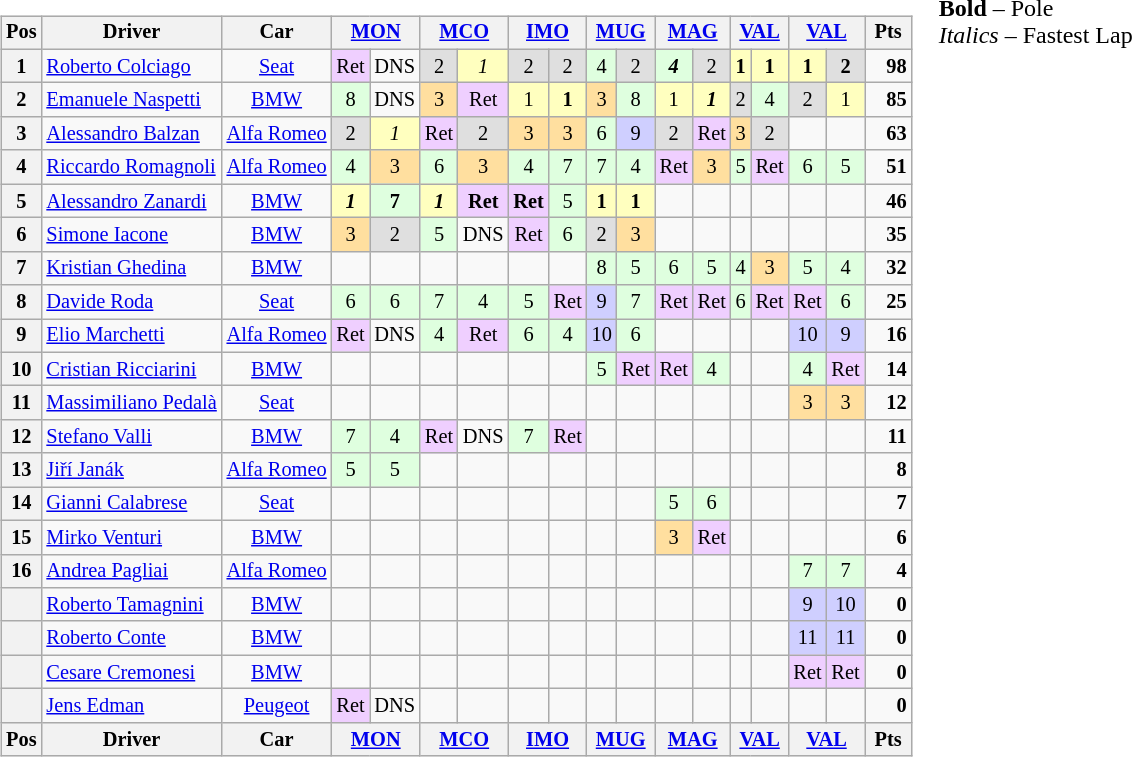<table>
<tr>
<td valign="top"><br><table align="left"| class="wikitable" style="font-size: 85%; text-align: center">
<tr valign="top">
<th valign="middle">Pos</th>
<th valign="middle">Driver</th>
<th valign="middle">Car</th>
<th colspan=2><a href='#'>MON</a><br></th>
<th colspan=2><a href='#'>MCO</a><br></th>
<th colspan=2><a href='#'>IMO</a><br></th>
<th colspan=2><a href='#'>MUG</a><br></th>
<th colspan=2><a href='#'>MAG</a><br></th>
<th colspan=2><a href='#'>VAL</a><br></th>
<th colspan=2><a href='#'>VAL</a><br></th>
<th valign="middle"> Pts </th>
</tr>
<tr>
<th>1</th>
<td align="left"> <a href='#'>Roberto Colciago</a></td>
<td><a href='#'>Seat</a></td>
<td style="background:#efcfff;">Ret</td>
<td>DNS</td>
<td style="background:#dfdfdf;">2</td>
<td style="background:#ffffbf;"><em>1</em></td>
<td style="background:#dfdfdf;">2</td>
<td style="background:#dfdfdf;">2</td>
<td style="background:#dfffdf;">4</td>
<td style="background:#dfdfdf;">2</td>
<td style="background:#dfffdf;"><strong><em>4</em></strong></td>
<td style="background:#dfdfdf;">2</td>
<td style="background:#ffffbf;"><strong>1</strong></td>
<td style="background:#ffffbf;"><strong>1</strong></td>
<td style="background:#ffffbf;"><strong>1</strong></td>
<td style="background:#dfdfdf;"><strong>2</strong></td>
<td align="right"><strong>98</strong></td>
</tr>
<tr>
<th>2</th>
<td align="left"> <a href='#'>Emanuele Naspetti</a></td>
<td><a href='#'>BMW</a></td>
<td style="background:#dfffdf;">8</td>
<td>DNS</td>
<td style="background:#ffdf9f;">3</td>
<td style="background:#efcfff;">Ret</td>
<td style="background:#ffffbf;">1</td>
<td style="background:#ffffbf;"><strong>1</strong></td>
<td style="background:#ffdf9f;">3</td>
<td style="background:#dfffdf;">8</td>
<td style="background:#ffffbf;">1</td>
<td style="background:#ffffbf;"><strong><em>1</em></strong></td>
<td style="background:#dfdfdf;">2</td>
<td style="background:#dfffdf;">4</td>
<td style="background:#dfdfdf;">2</td>
<td style="background:#ffffbf;">1</td>
<td align="right"><strong>85</strong></td>
</tr>
<tr>
<th>3</th>
<td align="left"> <a href='#'>Alessandro Balzan</a></td>
<td><a href='#'>Alfa Romeo</a></td>
<td style="background:#dfdfdf;">2</td>
<td style="background:#ffffbf;"><em>1</em></td>
<td style="background:#efcfff;">Ret</td>
<td style="background:#dfdfdf;">2</td>
<td style="background:#ffdf9f;">3</td>
<td style="background:#ffdf9f;">3</td>
<td style="background:#dfffdf;">6</td>
<td style="background:#CFCFFF;">9</td>
<td style="background:#dfdfdf;">2</td>
<td style="background:#efcfff;">Ret</td>
<td style="background:#ffdf9f;">3</td>
<td style="background:#dfdfdf;">2</td>
<td></td>
<td></td>
<td align="right"><strong>63</strong></td>
</tr>
<tr>
<th>4</th>
<td align="left"> <a href='#'>Riccardo Romagnoli</a></td>
<td><a href='#'>Alfa Romeo</a></td>
<td style="background:#dfffdf;">4</td>
<td style="background:#ffdf9f;">3</td>
<td style="background:#dfffdf;">6</td>
<td style="background:#ffdf9f;">3</td>
<td style="background:#dfffdf;">4</td>
<td style="background:#dfffdf;">7</td>
<td style="background:#dfffdf;">7</td>
<td style="background:#dfffdf;">4</td>
<td style="background:#efcfff;">Ret</td>
<td style="background:#ffdf9f;">3</td>
<td style="background:#dfffdf;">5</td>
<td style="background:#efcfff;">Ret</td>
<td style="background:#dfffdf;">6</td>
<td style="background:#dfffdf;">5</td>
<td align="right"><strong>51</strong></td>
</tr>
<tr>
<th>5</th>
<td align="left"> <a href='#'>Alessandro Zanardi</a></td>
<td><a href='#'>BMW</a></td>
<td style="background:#ffffbf;"><strong><em>1</em></strong></td>
<td style="background:#dfffdf;"><strong>7</strong></td>
<td style="background:#ffffbf;"><strong><em>1</em></strong></td>
<td style="background:#efcfff;"><strong>Ret</strong></td>
<td style="background:#efcfff;"><strong>Ret</strong></td>
<td style="background:#dfffdf;">5</td>
<td style="background:#ffffbf;"><strong>1</strong></td>
<td style="background:#ffffbf;"><strong>1</strong></td>
<td></td>
<td></td>
<td></td>
<td></td>
<td></td>
<td></td>
<td align="right"><strong>46</strong></td>
</tr>
<tr>
<th>6</th>
<td align="left"> <a href='#'>Simone Iacone</a></td>
<td><a href='#'>BMW</a></td>
<td style="background:#ffdf9f;">3</td>
<td style="background:#dfdfdf;">2</td>
<td style="background:#dfffdf;">5</td>
<td>DNS</td>
<td style="background:#efcfff;">Ret</td>
<td style="background:#dfffdf;">6</td>
<td style="background:#dfdfdf;">2</td>
<td style="background:#ffdf9f;">3</td>
<td></td>
<td></td>
<td></td>
<td></td>
<td></td>
<td></td>
<td align="right"><strong>35</strong></td>
</tr>
<tr>
<th>7</th>
<td align="left"> <a href='#'>Kristian Ghedina</a></td>
<td><a href='#'>BMW</a></td>
<td></td>
<td></td>
<td></td>
<td></td>
<td></td>
<td></td>
<td style="background:#dfffdf;">8</td>
<td style="background:#dfffdf;">5</td>
<td style="background:#dfffdf;">6</td>
<td style="background:#dfffdf;">5</td>
<td style="background:#dfffdf;">4</td>
<td style="background:#ffdf9f;">3</td>
<td style="background:#dfffdf;">5</td>
<td style="background:#dfffdf;">4</td>
<td align="right"><strong>32</strong></td>
</tr>
<tr>
<th>8</th>
<td align="left"> <a href='#'>Davide Roda</a></td>
<td><a href='#'>Seat</a></td>
<td style="background:#dfffdf;">6</td>
<td style="background:#dfffdf;">6</td>
<td style="background:#dfffdf;">7</td>
<td style="background:#dfffdf;">4</td>
<td style="background:#dfffdf;">5</td>
<td style="background:#efcfff;">Ret</td>
<td style="background:#CFCFFF;">9</td>
<td style="background:#dfffdf;">7</td>
<td style="background:#efcfff;">Ret</td>
<td style="background:#efcfff;">Ret</td>
<td style="background:#dfffdf;">6</td>
<td style="background:#efcfff;">Ret</td>
<td style="background:#efcfff;">Ret</td>
<td style="background:#dfffdf;">6</td>
<td align="right"><strong>25</strong></td>
</tr>
<tr>
<th>9</th>
<td align="left"> <a href='#'>Elio Marchetti</a></td>
<td><a href='#'>Alfa Romeo</a></td>
<td style="background:#efcfff;">Ret</td>
<td>DNS</td>
<td style="background:#dfffdf;">4</td>
<td style="background:#efcfff;">Ret</td>
<td style="background:#dfffdf;">6</td>
<td style="background:#dfffdf;">4</td>
<td style="background:#CFCFFF;">10</td>
<td style="background:#dfffdf;">6</td>
<td></td>
<td></td>
<td></td>
<td></td>
<td style="background:#CFCFFF;">10</td>
<td style="background:#CFCFFF;">9</td>
<td align="right"><strong>16</strong></td>
</tr>
<tr>
<th>10</th>
<td align="left"> <a href='#'>Cristian Ricciarini</a></td>
<td><a href='#'>BMW</a></td>
<td></td>
<td></td>
<td></td>
<td></td>
<td></td>
<td></td>
<td style="background:#dfffdf;">5</td>
<td style="background:#efcfff;">Ret</td>
<td style="background:#efcfff;">Ret</td>
<td style="background:#dfffdf;">4</td>
<td></td>
<td></td>
<td style="background:#dfffdf;">4</td>
<td style="background:#efcfff;">Ret</td>
<td align="right"><strong>14</strong></td>
</tr>
<tr>
<th>11</th>
<td align="left"> <a href='#'>Massimiliano Pedalà</a></td>
<td><a href='#'>Seat</a></td>
<td></td>
<td></td>
<td></td>
<td></td>
<td></td>
<td></td>
<td></td>
<td></td>
<td></td>
<td></td>
<td></td>
<td></td>
<td style="background:#ffdf9f;">3</td>
<td style="background:#ffdf9f;">3</td>
<td align="right"><strong>12</strong></td>
</tr>
<tr>
<th>12</th>
<td align="left"> <a href='#'>Stefano Valli</a></td>
<td><a href='#'>BMW</a></td>
<td style="background:#dfffdf;">7</td>
<td style="background:#dfffdf;">4</td>
<td style="background:#efcfff;">Ret</td>
<td>DNS</td>
<td style="background:#dfffdf;">7</td>
<td style="background:#efcfff;">Ret</td>
<td></td>
<td></td>
<td></td>
<td></td>
<td></td>
<td></td>
<td></td>
<td></td>
<td align="right"><strong>11</strong></td>
</tr>
<tr>
<th>13</th>
<td align="left"> <a href='#'>Jiří Janák</a></td>
<td><a href='#'>Alfa Romeo</a></td>
<td style="background:#dfffdf;">5</td>
<td style="background:#dfffdf;">5</td>
<td></td>
<td></td>
<td></td>
<td></td>
<td></td>
<td></td>
<td></td>
<td></td>
<td></td>
<td></td>
<td></td>
<td></td>
<td align="right"><strong>8</strong></td>
</tr>
<tr>
<th>14</th>
<td align="left"> <a href='#'>Gianni Calabrese</a></td>
<td><a href='#'>Seat</a></td>
<td></td>
<td></td>
<td></td>
<td></td>
<td></td>
<td></td>
<td></td>
<td></td>
<td style="background:#dfffdf;">5</td>
<td style="background:#dfffdf;">6</td>
<td></td>
<td></td>
<td></td>
<td></td>
<td align="right"><strong>7</strong></td>
</tr>
<tr>
<th>15</th>
<td align="left"> <a href='#'>Mirko Venturi</a></td>
<td><a href='#'>BMW</a></td>
<td></td>
<td></td>
<td></td>
<td></td>
<td></td>
<td></td>
<td></td>
<td></td>
<td style="background:#ffdf9f;">3</td>
<td style="background:#efcfff;">Ret</td>
<td></td>
<td></td>
<td></td>
<td></td>
<td align="right"><strong>6</strong></td>
</tr>
<tr>
<th>16</th>
<td align="left"> <a href='#'>Andrea Pagliai</a></td>
<td><a href='#'>Alfa Romeo</a></td>
<td></td>
<td></td>
<td></td>
<td></td>
<td></td>
<td></td>
<td></td>
<td></td>
<td></td>
<td></td>
<td></td>
<td></td>
<td style="background:#dfffdf;">7</td>
<td style="background:#dfffdf;">7</td>
<td align="right"><strong>4</strong></td>
</tr>
<tr>
<th></th>
<td align="left"> <a href='#'>Roberto Tamagnini</a></td>
<td><a href='#'>BMW</a></td>
<td></td>
<td></td>
<td></td>
<td></td>
<td></td>
<td></td>
<td></td>
<td></td>
<td></td>
<td></td>
<td></td>
<td></td>
<td style="background:#CFCFFF;">9</td>
<td style="background:#CFCFFF;">10</td>
<td align="right"><strong>0</strong></td>
</tr>
<tr>
<th></th>
<td align="left"> <a href='#'>Roberto Conte</a></td>
<td><a href='#'>BMW</a></td>
<td></td>
<td></td>
<td></td>
<td></td>
<td></td>
<td></td>
<td></td>
<td></td>
<td></td>
<td></td>
<td></td>
<td></td>
<td style="background:#CFCFFF;">11</td>
<td style="background:#CFCFFF;">11</td>
<td align="right"><strong>0</strong></td>
</tr>
<tr>
<th></th>
<td align="left"> <a href='#'>Cesare Cremonesi</a></td>
<td><a href='#'>BMW</a></td>
<td></td>
<td></td>
<td></td>
<td></td>
<td></td>
<td></td>
<td></td>
<td></td>
<td></td>
<td></td>
<td></td>
<td></td>
<td style="background:#efcfff;">Ret</td>
<td style="background:#efcfff;">Ret</td>
<td align="right"><strong>0</strong></td>
</tr>
<tr>
<th></th>
<td align="left"> <a href='#'>Jens Edman</a></td>
<td><a href='#'>Peugeot</a></td>
<td style="background:#efcfff;">Ret</td>
<td>DNS</td>
<td></td>
<td></td>
<td></td>
<td></td>
<td></td>
<td></td>
<td></td>
<td></td>
<td></td>
<td></td>
<td></td>
<td></td>
<td align="right"><strong>0</strong></td>
</tr>
<tr valign="top">
<th valign="middle">Pos</th>
<th valign="middle">Driver</th>
<th valign="middle">Car</th>
<th colspan=2><a href='#'>MON</a><br></th>
<th colspan=2><a href='#'>MCO</a><br></th>
<th colspan=2><a href='#'>IMO</a><br></th>
<th colspan=2><a href='#'>MUG</a><br></th>
<th colspan=2><a href='#'>MAG</a><br></th>
<th colspan=2><a href='#'>VAL</a><br></th>
<th colspan=2><a href='#'>VAL</a><br></th>
<th valign="middle"> Pts </th>
</tr>
</table>
</td>
<td valign="top"><br>
<span><strong>Bold</strong> – Pole<br>
<em>Italics</em> – Fastest Lap</span></td>
</tr>
</table>
